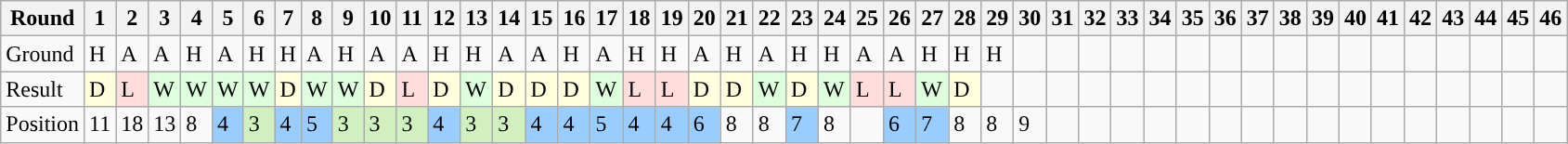<table class="wikitable">
<tr>
<th>Round</th>
<th>1</th>
<th>2</th>
<th>3</th>
<th>4</th>
<th>5</th>
<th>6</th>
<th>7</th>
<th>8</th>
<th>9</th>
<th>10</th>
<th>11</th>
<th>12</th>
<th>13</th>
<th>14</th>
<th>15</th>
<th>16</th>
<th>17</th>
<th>18</th>
<th>19</th>
<th>20</th>
<th>21</th>
<th>22</th>
<th>23</th>
<th>24</th>
<th>25</th>
<th>26</th>
<th>27</th>
<th>28</th>
<th>29</th>
<th>30</th>
<th>31</th>
<th>32</th>
<th>33</th>
<th>34</th>
<th>35</th>
<th>36</th>
<th>37</th>
<th>38</th>
<th>39</th>
<th>40</th>
<th>41</th>
<th>42</th>
<th>43</th>
<th>44</th>
<th>45</th>
<th>46</th>
</tr>
<tr>
<td>Ground</td>
<td>H</td>
<td>A</td>
<td>A</td>
<td>H</td>
<td>A</td>
<td>H</td>
<td>H</td>
<td>A</td>
<td>H</td>
<td>A</td>
<td>A</td>
<td>H</td>
<td>H</td>
<td>A</td>
<td>A</td>
<td>H</td>
<td>A</td>
<td>H</td>
<td>H</td>
<td>A</td>
<td>H</td>
<td>A</td>
<td>H</td>
<td>H</td>
<td>A</td>
<td>A</td>
<td>H</td>
<td>H</td>
<td>H</td>
<td></td>
<td></td>
<td></td>
<td></td>
<td></td>
<td></td>
<td></td>
<td></td>
<td></td>
<td></td>
<td></td>
<td></td>
<td></td>
<td></td>
<td></td>
<td></td>
<td></td>
</tr>
<tr>
<td>Result</td>
<td style="background:#ffd;">D</td>
<td style="background:#fdd;">L</td>
<td style="background:#dfd;">W</td>
<td style="background:#dfd;">W</td>
<td style="background:#dfd;">W</td>
<td style="background:#dfd;">W</td>
<td style="background:#ffd;">D</td>
<td style="background:#dfd;">W</td>
<td style="background:#dfd;">W</td>
<td style="background:#ffd;">D</td>
<td style="background:#fdd;">L</td>
<td style="background:#ffd;">D</td>
<td style="background:#dfd;">W</td>
<td style="background:#ffd;">D</td>
<td style="background:#ffd;">D</td>
<td style="background:#ffd;">D</td>
<td style="background:#dfd;">W</td>
<td style="background:#fdd;">L</td>
<td style="background:#fdd;">L</td>
<td style="background:#ffd;">D</td>
<td style="background:#ffd;">D</td>
<td style="background:#dfd;">W</td>
<td style="background:#ffd;">D</td>
<td style="background:#dfd;">W</td>
<td style="background:#fdd;">L</td>
<td style="background:#fdd;">L</td>
<td style="background:#dfd;">W</td>
<td style="background:#ffd;">D</td>
<td></td>
<td></td>
<td></td>
<td></td>
<td></td>
<td></td>
<td></td>
<td></td>
<td></td>
<td></td>
<td></td>
<td></td>
<td></td>
<td></td>
<td></td>
<td></td>
<td></td>
<td></td>
</tr>
<tr>
<td>Position</td>
<td>11</td>
<td>18</td>
<td>13</td>
<td>8</td>
<td style="background:#99CCFF;">4</td>
<td style="background:#D0F0C0">3</td>
<td style="background:#99CCFF;">4</td>
<td style="background:#99CCFF;">5</td>
<td style="background:#D0F0C0">3</td>
<td style="background:#D0F0C0">3</td>
<td style="background:#D0F0C0">3</td>
<td style="background:#99CCFF;">4</td>
<td style="background:#D0F0C0">3</td>
<td style="background:#D0F0C0">3</td>
<td style="background:#99CCFF;">4</td>
<td style="background:#99CCFF;">4</td>
<td style="background:#99CCFF;">5</td>
<td style="background:#99CCFF;">4</td>
<td style="background:#99CCFF;">4</td>
<td style="background:#99CCFF;">6</td>
<td>8</td>
<td>8</td>
<td style="background:#99CCFF;">7</td>
<td>8</td>
<td></td>
<td style="background:#99CCFF;">6</td>
<td style="background:#99CCFF;">7</td>
<td>8</td>
<td>8</td>
<td>9</td>
<td></td>
<td></td>
<td></td>
<td></td>
<td></td>
<td></td>
<td></td>
<td></td>
<td></td>
<td></td>
<td></td>
<td></td>
<td></td>
<td></td>
<td></td>
<td></td>
</tr>
</table>
